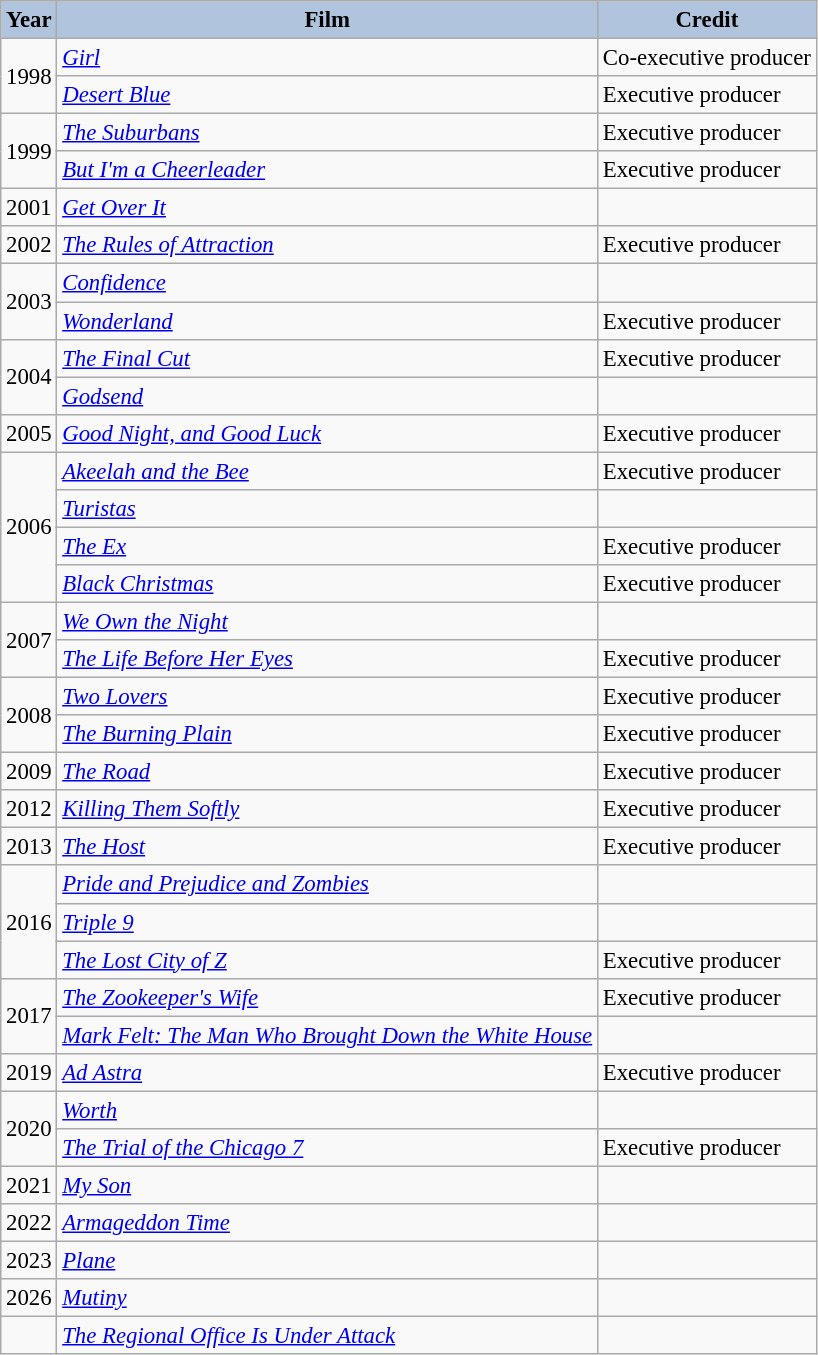<table class="wikitable" style="font-size:95%;">
<tr>
<th style="background:#B0C4DE;">Year</th>
<th style="background:#B0C4DE;">Film</th>
<th style="background:#B0C4DE;">Credit</th>
</tr>
<tr>
<td rowspan=2>1998</td>
<td><em><a href='#'>Girl</a></em></td>
<td>Co-executive producer</td>
</tr>
<tr>
<td><em><a href='#'>Desert Blue</a></em></td>
<td>Executive producer</td>
</tr>
<tr>
<td rowspan=2>1999</td>
<td><em><a href='#'>The Suburbans</a></em></td>
<td>Executive producer</td>
</tr>
<tr>
<td><em><a href='#'>But I'm a Cheerleader</a></em></td>
<td>Executive producer</td>
</tr>
<tr>
<td>2001</td>
<td><em><a href='#'>Get Over It</a></em></td>
<td></td>
</tr>
<tr>
<td>2002</td>
<td><em><a href='#'>The Rules of Attraction</a></em></td>
<td>Executive producer</td>
</tr>
<tr>
<td rowspan=2>2003</td>
<td><em><a href='#'>Confidence</a></em></td>
<td></td>
</tr>
<tr>
<td><em><a href='#'>Wonderland</a></em></td>
<td>Executive producer</td>
</tr>
<tr>
<td rowspan=2>2004</td>
<td><em><a href='#'>The Final Cut</a></em></td>
<td>Executive producer</td>
</tr>
<tr>
<td><em><a href='#'>Godsend</a></em></td>
<td></td>
</tr>
<tr>
<td>2005</td>
<td><em><a href='#'>Good Night, and Good Luck</a></em></td>
<td>Executive producer</td>
</tr>
<tr>
<td rowspan=4>2006</td>
<td><em><a href='#'>Akeelah and the Bee</a></em></td>
<td>Executive producer</td>
</tr>
<tr>
<td><em><a href='#'>Turistas</a></em></td>
<td></td>
</tr>
<tr>
<td><em><a href='#'>The Ex</a></em></td>
<td>Executive producer</td>
</tr>
<tr>
<td><em><a href='#'>Black Christmas</a></em></td>
<td>Executive producer</td>
</tr>
<tr>
<td rowspan=2>2007</td>
<td><em><a href='#'>We Own the Night</a></em></td>
<td></td>
</tr>
<tr>
<td><em><a href='#'>The Life Before Her Eyes</a></em></td>
<td>Executive producer</td>
</tr>
<tr>
<td rowspan=2>2008</td>
<td><em><a href='#'>Two Lovers</a></em></td>
<td>Executive producer</td>
</tr>
<tr>
<td><em><a href='#'>The Burning Plain</a></em></td>
<td>Executive producer</td>
</tr>
<tr>
<td>2009</td>
<td><em><a href='#'>The Road</a></em></td>
<td>Executive producer</td>
</tr>
<tr>
<td>2012</td>
<td><em><a href='#'>Killing Them Softly</a></em></td>
<td>Executive producer</td>
</tr>
<tr>
<td>2013</td>
<td><em><a href='#'>The Host</a></em></td>
<td>Executive producer</td>
</tr>
<tr>
<td rowspan=3>2016</td>
<td><em><a href='#'>Pride and Prejudice and Zombies</a></em></td>
<td></td>
</tr>
<tr>
<td><em><a href='#'>Triple 9</a></em></td>
<td></td>
</tr>
<tr>
<td><em><a href='#'>The Lost City of Z</a></em></td>
<td>Executive producer</td>
</tr>
<tr>
<td rowspan=2>2017</td>
<td><em><a href='#'>The Zookeeper's Wife</a></em></td>
<td>Executive producer</td>
</tr>
<tr>
<td><em><a href='#'>Mark Felt: The Man Who Brought Down the White House</a></em></td>
<td></td>
</tr>
<tr>
<td>2019</td>
<td><em><a href='#'>Ad Astra</a></em></td>
<td>Executive producer</td>
</tr>
<tr>
<td rowspan=2>2020</td>
<td><em><a href='#'>Worth</a></em></td>
<td></td>
</tr>
<tr>
<td><em><a href='#'>The Trial of the Chicago 7</a></em></td>
<td>Executive producer</td>
</tr>
<tr>
<td>2021</td>
<td><em><a href='#'>My Son</a></em></td>
<td></td>
</tr>
<tr>
<td>2022</td>
<td><em><a href='#'>Armageddon Time</a></em></td>
<td></td>
</tr>
<tr>
<td>2023</td>
<td><em><a href='#'>Plane</a></em></td>
<td></td>
</tr>
<tr>
<td style="text-align:center;">2026</td>
<td><em><a href='#'>Mutiny</a></em></td>
<td></td>
</tr>
<tr>
<td style="text-align:center;"></td>
<td><em><a href='#'>The Regional Office Is Under Attack</a></em></td>
<td></td>
</tr>
</table>
